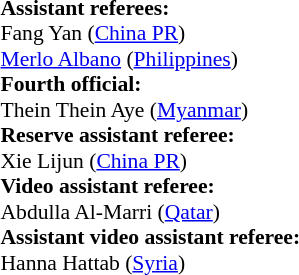<table style="width:100%; font-size:90%;">
<tr>
<td><br><strong>Assistant referees:</strong>
<br>Fang Yan (<a href='#'>China PR</a>)
<br><a href='#'>Merlo Albano</a> (<a href='#'>Philippines</a>)
<br><strong>Fourth official:</strong>
<br>Thein Thein Aye (<a href='#'>Myanmar</a>)
<br><strong>Reserve assistant referee:</strong>
<br>Xie Lijun (<a href='#'>China PR</a>)
<br><strong>Video assistant referee:</strong>
<br>Abdulla Al-Marri (<a href='#'>Qatar</a>)
<br><strong>Assistant video assistant referee:</strong>
<br>Hanna Hattab (<a href='#'>Syria</a>)</td>
</tr>
</table>
